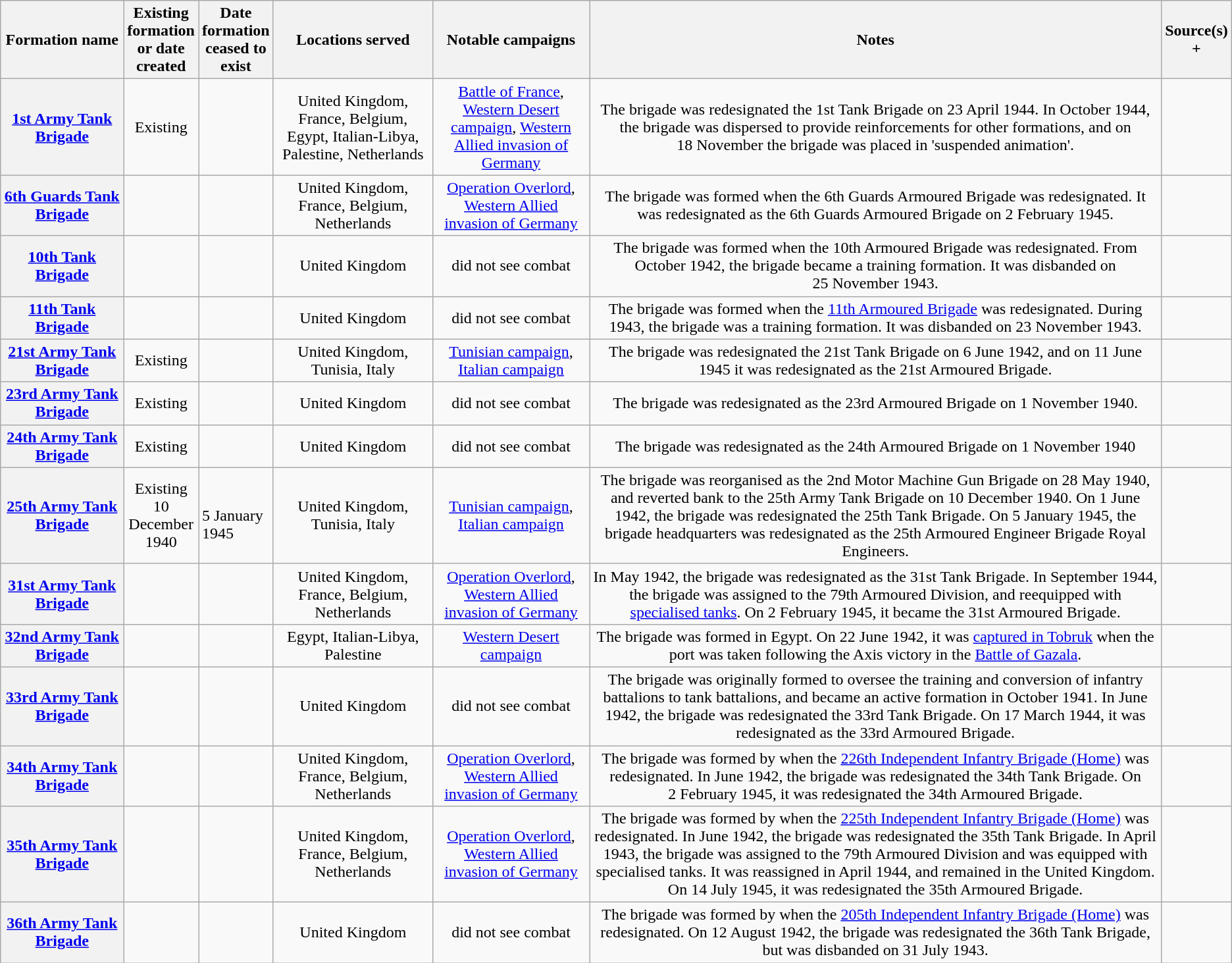<table class="wikitable sortable plainrowheaders" style="text-align: left; border-spacing: 2px; border: 1px solid darkgray;">
<tr>
<th width="10%" scope="col">Formation name</th>
<th width=5% scope="col">Existing formation or date created</th>
<th width=5% scope="col">Date formation ceased to exist</th>
<th class=unsortable !width=15% scope="col">Locations served</th>
<th class=unsortable !width=20% scope="col">Notable campaigns</th>
<th class=unsortable !width=40% scope="col">Notes</th>
<th class=unsortable width=5% scope="col">Source(s)<br>+</th>
</tr>
<tr>
<th scope="row" align="center"><a href='#'>1st Army Tank Brigade</a></th>
<td align="center">Existing</td>
<td></td>
<td align="center">United Kingdom, France, Belgium, Egypt, Italian-Libya, Palestine, Netherlands</td>
<td align="center"><a href='#'>Battle of France</a>, <a href='#'>Western Desert campaign</a>, <a href='#'>Western Allied invasion of Germany</a></td>
<td align="center">The brigade was redesignated the 1st Tank Brigade on 23 April 1944. In October 1944, the brigade was dispersed to provide reinforcements for other formations, and on 18 November the brigade was placed in 'suspended animation'.</td>
<td align="center"></td>
</tr>
<tr>
<th scope="row" align="center"><a href='#'>6th Guards Tank Brigade</a></th>
<td align="center"></td>
<td></td>
<td align="center">United Kingdom, France, Belgium, Netherlands</td>
<td align="center"><a href='#'>Operation Overlord</a>, <a href='#'>Western Allied invasion of Germany</a></td>
<td align="center">The brigade was formed when the 6th Guards Armoured Brigade was redesignated. It was redesignated as the 6th Guards Armoured Brigade on 2 February 1945.</td>
<td align="center"></td>
</tr>
<tr>
<th scope="row" align="center"><a href='#'>10th Tank Brigade</a></th>
<td align="center"></td>
<td></td>
<td align="center">United Kingdom</td>
<td align="center">did not see combat</td>
<td align="center">The brigade was formed when the 10th Armoured Brigade was redesignated. From October 1942, the brigade became a training formation. It was disbanded on 25 November 1943.</td>
<td align="center"></td>
</tr>
<tr>
<th scope="row" align="center"><a href='#'>11th Tank Brigade</a></th>
<td align="center"></td>
<td></td>
<td align="center">United Kingdom</td>
<td align="center">did not see combat</td>
<td align="center">The brigade was formed when the <a href='#'>11th Armoured Brigade</a> was redesignated. During 1943, the brigade was a training formation. It was disbanded on 23 November 1943.</td>
<td align="center"></td>
</tr>
<tr>
<th scope="row" align="center"><a href='#'>21st Army Tank Brigade</a></th>
<td align="center">Existing</td>
<td></td>
<td align="center">United Kingdom, Tunisia, Italy</td>
<td align="center"><a href='#'>Tunisian campaign</a>, <a href='#'>Italian campaign</a></td>
<td align="center">The brigade was redesignated the 21st Tank Brigade on 6 June 1942, and on 11 June 1945 it was redesignated as the 21st Armoured Brigade.</td>
<td align="center"></td>
</tr>
<tr>
<th scope="row" align="center"><a href='#'>23rd Army Tank Brigade</a></th>
<td align="center">Existing</td>
<td></td>
<td align="center">United Kingdom</td>
<td align="center">did not see combat</td>
<td align="center">The brigade was redesignated as the 23rd Armoured Brigade on 1 November 1940.</td>
<td align="center"></td>
</tr>
<tr>
<th scope="row" align="center"><a href='#'>24th Army Tank Brigade</a></th>
<td align="center">Existing</td>
<td></td>
<td align="center">United Kingdom</td>
<td align="center">did not see combat</td>
<td align="center">The brigade was redesignated as the 24th Armoured Brigade on 1 November 1940</td>
<td align="center"></td>
</tr>
<tr>
<th scope="row" align="center"><a href='#'>25th Army Tank Brigade</a></th>
<td align="center">Existing<br>10 December 1940</td>
<td><br>5 January 1945</td>
<td align="center">United Kingdom, Tunisia, Italy</td>
<td align="center"><a href='#'>Tunisian campaign</a>, <a href='#'>Italian campaign</a></td>
<td align="center">The brigade was reorganised as the 2nd Motor Machine Gun Brigade on 28 May 1940, and reverted bank to the 25th Army Tank Brigade on 10 December 1940. On 1 June 1942, the brigade was redesignated the 25th Tank Brigade. On 5 January 1945, the brigade headquarters was redesignated as the 25th Armoured Engineer Brigade Royal Engineers.</td>
<td align="center"></td>
</tr>
<tr>
<th scope="row" align="center"><a href='#'>31st Army Tank Brigade</a></th>
<td align="center"></td>
<td></td>
<td align="center">United Kingdom, France, Belgium, Netherlands</td>
<td align="center"><a href='#'>Operation Overlord</a>, <a href='#'>Western Allied invasion of Germany</a></td>
<td align="center">In May 1942, the brigade was redesignated as the 31st Tank Brigade. In September 1944, the brigade was assigned to the 79th Armoured Division, and reequipped with <a href='#'>specialised tanks</a>. On 2 February 1945, it became the 31st Armoured Brigade.</td>
<td align="center"></td>
</tr>
<tr>
<th scope="row" align="center"><a href='#'>32nd Army Tank Brigade</a></th>
<td align="center"></td>
<td></td>
<td align="center">Egypt, Italian-Libya, Palestine</td>
<td align="center"><a href='#'>Western Desert campaign</a></td>
<td align="center">The brigade was formed in Egypt. On 22 June 1942, it was <a href='#'>captured in Tobruk</a> when the port was taken following the Axis victory in the <a href='#'>Battle of Gazala</a>.</td>
<td align="center"></td>
</tr>
<tr>
<th scope="row" align="center"><a href='#'>33rd Army Tank Brigade</a></th>
<td align="center"></td>
<td></td>
<td align="center">United Kingdom</td>
<td align="center">did not see combat</td>
<td align="center">The brigade was originally formed to oversee the training and conversion of infantry battalions to tank battalions, and became an active formation in October 1941. In June 1942, the brigade was redesignated the 33rd Tank Brigade. On 17 March 1944, it was redesignated as the 33rd Armoured Brigade.</td>
<td align="center"></td>
</tr>
<tr>
<th scope="row" align="center"><a href='#'>34th Army Tank Brigade</a></th>
<td align="center"></td>
<td></td>
<td align="center">United Kingdom, France, Belgium, Netherlands</td>
<td align="center"><a href='#'>Operation Overlord</a>, <a href='#'>Western Allied invasion of Germany</a></td>
<td align="center">The brigade was formed by when the <a href='#'>226th Independent Infantry Brigade (Home)</a> was redesignated. In June 1942, the brigade was redesignated the 34th Tank Brigade. On 2 February 1945, it was redesignated the 34th Armoured Brigade.</td>
<td align="center"></td>
</tr>
<tr>
<th scope="row" align="center"><a href='#'>35th Army Tank Brigade</a></th>
<td align="center"></td>
<td></td>
<td align="center">United Kingdom, France, Belgium, Netherlands</td>
<td align="center"><a href='#'>Operation Overlord</a>, <a href='#'>Western Allied invasion of Germany</a></td>
<td align="center">The brigade was formed by when the <a href='#'>225th Independent Infantry Brigade (Home)</a> was redesignated. In June 1942, the brigade was redesignated the 35th Tank Brigade. In April 1943, the brigade was assigned to the 79th Armoured Division and was equipped with specialised tanks. It was reassigned in April 1944, and remained in the United Kingdom. On 14 July 1945, it was redesignated the 35th Armoured Brigade.</td>
<td align="center"></td>
</tr>
<tr>
<th scope="row" align="center"><a href='#'>36th Army Tank Brigade</a></th>
<td align="center"></td>
<td></td>
<td align="center">United Kingdom</td>
<td align="center">did not see combat</td>
<td align="center">The brigade was formed by when the <a href='#'>205th&nbsp;Independent Infantry Brigade (Home)</a> was redesignated. On 12 August 1942, the brigade was redesignated the 36th Tank Brigade, but was disbanded on 31 July 1943.</td>
<td align="center"></td>
</tr>
</table>
